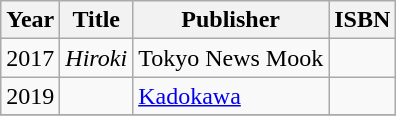<table class="wikitable">
<tr>
<th>Year</th>
<th>Title</th>
<th>Publisher</th>
<th>ISBN</th>
</tr>
<tr>
<td>2017</td>
<td><em>Hiroki</em></td>
<td>Tokyo News Mook</td>
<td></td>
</tr>
<tr>
<td>2019</td>
<td></td>
<td><a href='#'>Kadokawa</a></td>
<td></td>
</tr>
<tr>
</tr>
</table>
